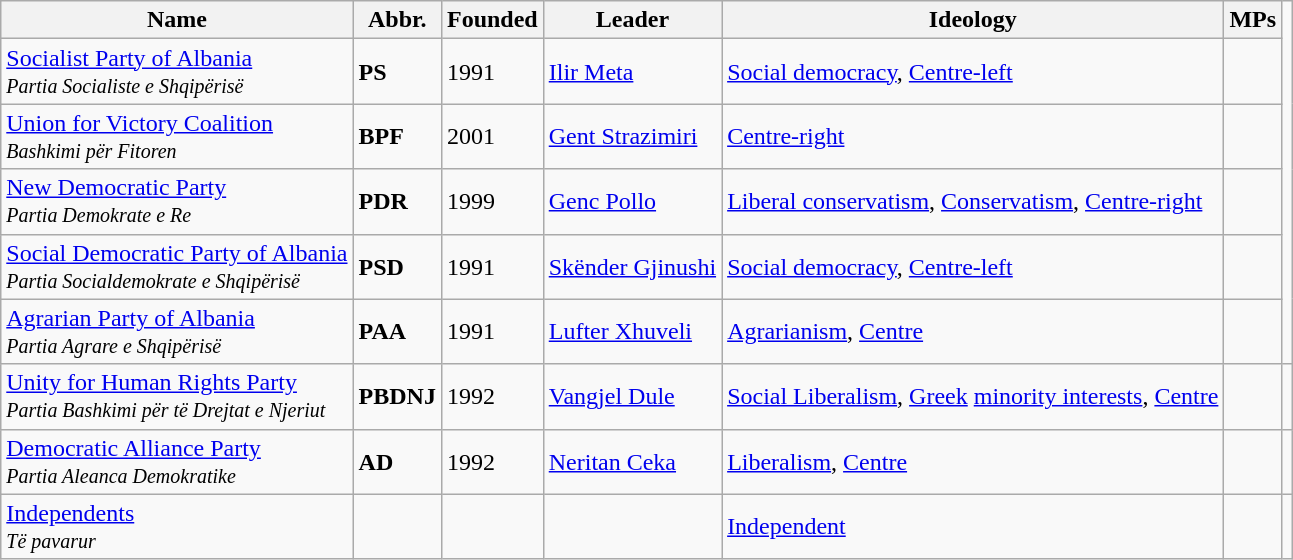<table class="wikitable">
<tr>
<th>Name</th>
<th>Abbr.</th>
<th>Founded</th>
<th>Leader</th>
<th>Ideology</th>
<th>MPs</th>
</tr>
<tr>
<td><a href='#'>Socialist Party of Albania</a><br><small><em>Partia Socialiste e Shqipërisë</em></small></td>
<td><strong>PS</strong></td>
<td>1991</td>
<td><a href='#'>Ilir Meta</a></td>
<td><a href='#'>Social democracy</a>, <a href='#'>Centre-left</a></td>
<td align="left"></td>
</tr>
<tr>
<td><a href='#'>Union for Victory Coalition</a><br><small><em>Bashkimi për Fitoren</em></small></td>
<td><strong>BPF</strong></td>
<td>2001</td>
<td><a href='#'>Gent Strazimiri</a></td>
<td><a href='#'>Centre-right</a></td>
<td align="left"></td>
</tr>
<tr>
<td><a href='#'>New Democratic Party</a><br><small><em>Partia Demokrate e Re</em></small></td>
<td><strong>PDR</strong></td>
<td>1999</td>
<td><a href='#'>Genc Pollo</a></td>
<td><a href='#'>Liberal conservatism</a>, <a href='#'>Conservatism</a>, <a href='#'>Centre-right</a></td>
<td align="left"></td>
</tr>
<tr>
<td><a href='#'>Social Democratic Party of Albania</a><br><small><em>Partia Socialdemokrate e Shqipërisë</em></small></td>
<td><strong>PSD</strong></td>
<td>1991</td>
<td><a href='#'>Skënder Gjinushi</a></td>
<td><a href='#'>Social democracy</a>, <a href='#'>Centre-left</a></td>
<td align="left"></td>
</tr>
<tr>
<td><a href='#'>Agrarian Party of Albania</a><br><small><em>Partia Agrare e Shqipërisë</em></small></td>
<td><strong>PAA</strong></td>
<td>1991</td>
<td><a href='#'>Lufter Xhuveli</a></td>
<td><a href='#'>Agrarianism</a>, <a href='#'>Centre</a></td>
<td align="left"></td>
</tr>
<tr>
<td><a href='#'>Unity for Human Rights Party</a><br><small><em>Partia Bashkimi për të Drejtat e Njeriut</em></small></td>
<td><strong>PBDNJ</strong></td>
<td>1992</td>
<td><a href='#'>Vangjel Dule</a></td>
<td><a href='#'>Social Liberalism</a>, <a href='#'>Greek</a> <a href='#'>minority interests</a>, <a href='#'>Centre</a></td>
<td align="left"></td>
<td></td>
</tr>
<tr>
<td><a href='#'>Democratic Alliance Party</a><br><small><em>Partia Aleanca Demokratike</em></small></td>
<td><strong>AD</strong></td>
<td>1992</td>
<td><a href='#'>Neritan Ceka</a></td>
<td><a href='#'>Liberalism</a>, <a href='#'>Centre</a></td>
<td align="left"></td>
<td></td>
</tr>
<tr>
<td><a href='#'>Independents</a><br><small><em>Të pavarur</em></small></td>
<td></td>
<td></td>
<td></td>
<td><a href='#'>Independent</a></td>
<td align="left"></td>
<td></td>
</tr>
</table>
